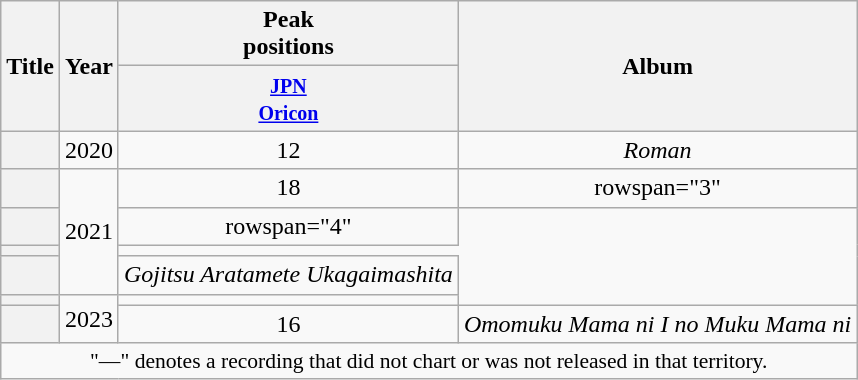<table class="wikitable plainrowheaders" style="text-align:center;">
<tr>
<th scope="col" rowspan="2">Title</th>
<th scope="col" rowspan="2">Year</th>
<th scope="col">Peak<br> positions</th>
<th scope="col" rowspan="2">Album</th>
</tr>
<tr>
<th scope="col" colspan="1"><small><a href='#'>JPN<br>Oricon</a></small><br></th>
</tr>
<tr>
<th scope="row"></th>
<td>2020</td>
<td>12</td>
<td><em>Roman</em></td>
</tr>
<tr>
<th scope="row"></th>
<td rowspan="4">2021</td>
<td>18</td>
<td>rowspan="3" </td>
</tr>
<tr>
<th scope="row"></th>
<td>rowspan="4" </td>
</tr>
<tr>
<th scope="row"></th>
</tr>
<tr>
<th scope="row"></th>
<td><em>Gojitsu Aratamete Ukagaimashita</em></td>
</tr>
<tr>
<th scope="row"></th>
<td rowspan="2">2023</td>
<td></td>
</tr>
<tr>
<th scope="row"></th>
<td>16</td>
<td><em>Omomuku Mama ni I no Muku Mama ni</em></td>
</tr>
<tr>
<td align="center" colspan="5" style="font-size:90%">"—" denotes a recording that did not chart or was not released in that territory.</td>
</tr>
</table>
